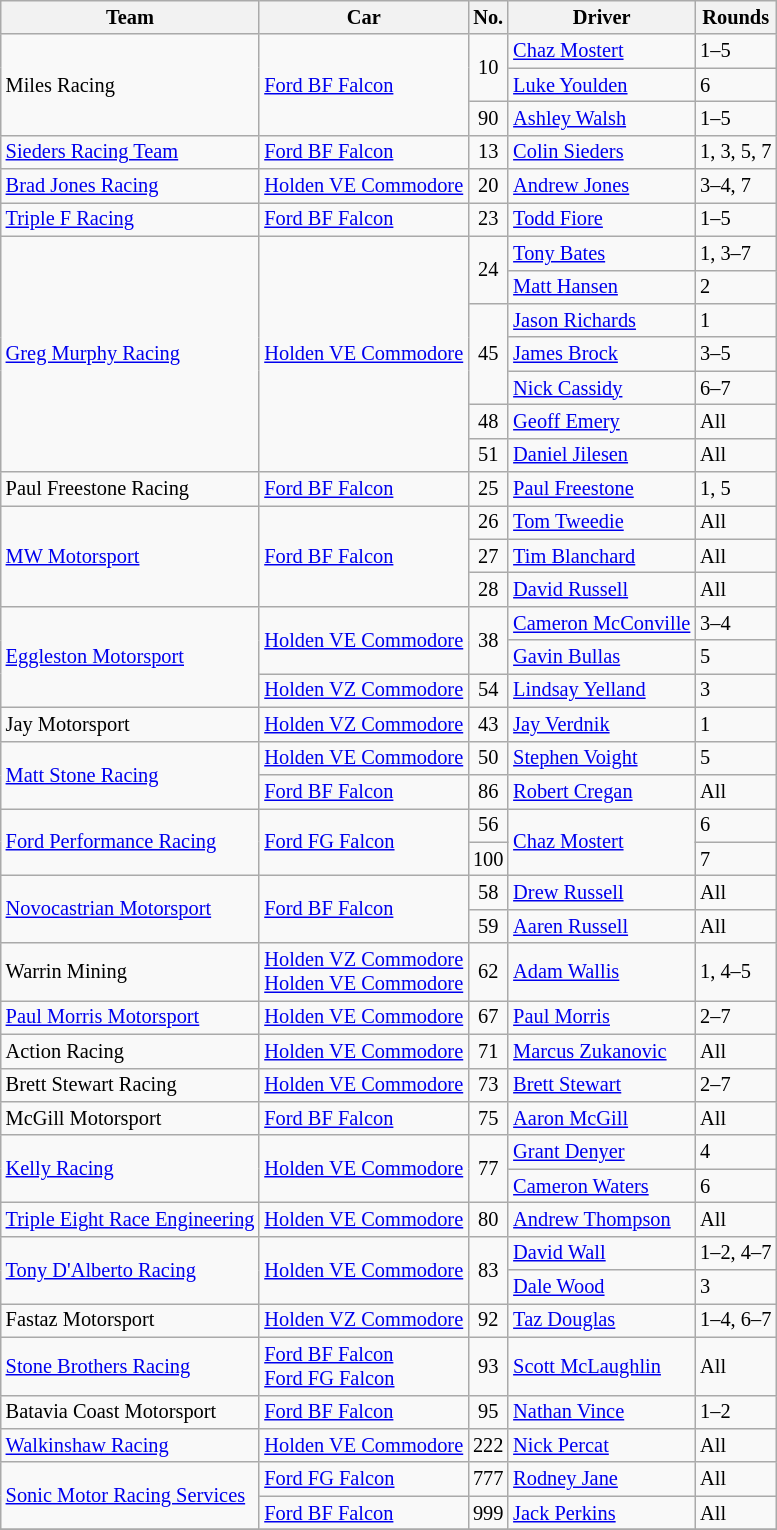<table class="wikitable" style="font-size: 85%;">
<tr>
<th>Team</th>
<th>Car</th>
<th>No.</th>
<th>Driver</th>
<th>Rounds</th>
</tr>
<tr>
<td rowspan=3>Miles Racing</td>
<td rowspan=3><a href='#'>Ford BF Falcon</a></td>
<td rowspan=2 align="center">10</td>
<td> <a href='#'>Chaz Mostert</a></td>
<td>1–5</td>
</tr>
<tr>
<td> <a href='#'>Luke Youlden</a></td>
<td>6</td>
</tr>
<tr>
<td align="center">90</td>
<td> <a href='#'>Ashley Walsh</a></td>
<td>1–5</td>
</tr>
<tr>
<td><a href='#'>Sieders Racing Team</a></td>
<td><a href='#'>Ford BF Falcon</a></td>
<td align="center">13</td>
<td> <a href='#'>Colin Sieders</a></td>
<td>1, 3, 5, 7</td>
</tr>
<tr>
<td><a href='#'>Brad Jones Racing</a></td>
<td><a href='#'>Holden VE Commodore</a></td>
<td align="center">20</td>
<td> <a href='#'>Andrew Jones</a></td>
<td>3–4, 7</td>
</tr>
<tr>
<td><a href='#'>Triple F Racing</a></td>
<td><a href='#'>Ford BF Falcon</a></td>
<td align="center">23</td>
<td> <a href='#'>Todd Fiore</a></td>
<td>1–5</td>
</tr>
<tr>
<td rowspan=7><a href='#'>Greg Murphy Racing</a></td>
<td rowspan=7><a href='#'>Holden VE Commodore</a></td>
<td rowspan=2 align="center">24</td>
<td> <a href='#'>Tony Bates</a></td>
<td>1, 3–7</td>
</tr>
<tr>
<td> <a href='#'>Matt Hansen</a></td>
<td>2</td>
</tr>
<tr>
<td rowspan=3 align="center">45</td>
<td> <a href='#'>Jason Richards</a></td>
<td>1</td>
</tr>
<tr>
<td> <a href='#'>James Brock</a></td>
<td>3–5</td>
</tr>
<tr>
<td> <a href='#'>Nick Cassidy</a></td>
<td>6–7</td>
</tr>
<tr>
<td align="center">48</td>
<td> <a href='#'>Geoff Emery</a></td>
<td>All</td>
</tr>
<tr>
<td align="center">51</td>
<td> <a href='#'>Daniel Jilesen</a></td>
<td>All</td>
</tr>
<tr>
<td>Paul Freestone Racing</td>
<td><a href='#'>Ford BF Falcon</a></td>
<td align="center">25</td>
<td> <a href='#'>Paul Freestone</a></td>
<td>1, 5</td>
</tr>
<tr>
<td rowspan=3><a href='#'>MW Motorsport</a></td>
<td rowspan=3><a href='#'>Ford BF Falcon</a></td>
<td align="center">26</td>
<td> <a href='#'>Tom Tweedie</a></td>
<td>All</td>
</tr>
<tr>
<td align="center">27</td>
<td> <a href='#'>Tim Blanchard</a></td>
<td>All</td>
</tr>
<tr>
<td align="center">28</td>
<td> <a href='#'>David Russell</a></td>
<td>All</td>
</tr>
<tr>
<td rowspan=3><a href='#'>Eggleston Motorsport</a></td>
<td rowspan=2><a href='#'>Holden VE Commodore</a></td>
<td rowspan=2 align="center">38</td>
<td> <a href='#'>Cameron McConville</a></td>
<td>3–4</td>
</tr>
<tr>
<td> <a href='#'>Gavin Bullas</a></td>
<td>5</td>
</tr>
<tr>
<td><a href='#'>Holden VZ Commodore</a></td>
<td align="center">54</td>
<td> <a href='#'>Lindsay Yelland</a></td>
<td>3</td>
</tr>
<tr>
<td>Jay Motorsport</td>
<td><a href='#'>Holden VZ Commodore</a></td>
<td align="center">43</td>
<td> <a href='#'>Jay Verdnik</a></td>
<td>1</td>
</tr>
<tr>
<td rowspan=2><a href='#'>Matt Stone Racing</a></td>
<td><a href='#'>Holden VE Commodore</a></td>
<td align="center">50</td>
<td> <a href='#'>Stephen Voight</a></td>
<td>5</td>
</tr>
<tr>
<td><a href='#'>Ford BF Falcon</a></td>
<td align="center">86</td>
<td> <a href='#'>Robert Cregan</a></td>
<td>All</td>
</tr>
<tr>
<td rowspan=2><a href='#'>Ford Performance Racing</a></td>
<td rowspan=2><a href='#'>Ford FG Falcon</a></td>
<td align="center">56</td>
<td rowspan=2> <a href='#'>Chaz Mostert</a></td>
<td>6</td>
</tr>
<tr>
<td align="center">100</td>
<td>7</td>
</tr>
<tr>
<td rowspan=2><a href='#'>Novocastrian Motorsport</a></td>
<td rowspan=2><a href='#'>Ford BF Falcon</a></td>
<td align="center">58</td>
<td> <a href='#'>Drew Russell</a></td>
<td>All</td>
</tr>
<tr>
<td align="center">59</td>
<td> <a href='#'>Aaren Russell</a></td>
<td>All</td>
</tr>
<tr>
<td>Warrin Mining</td>
<td><a href='#'>Holden VZ Commodore</a><br><a href='#'>Holden VE Commodore</a></td>
<td align="center">62</td>
<td> <a href='#'>Adam Wallis</a></td>
<td>1, 4–5</td>
</tr>
<tr>
<td><a href='#'>Paul Morris Motorsport</a></td>
<td><a href='#'>Holden VE Commodore</a></td>
<td align="center">67</td>
<td> <a href='#'>Paul Morris</a></td>
<td>2–7</td>
</tr>
<tr>
<td>Action Racing</td>
<td><a href='#'>Holden VE Commodore</a></td>
<td align="center">71</td>
<td> <a href='#'>Marcus Zukanovic</a></td>
<td>All</td>
</tr>
<tr>
<td>Brett Stewart Racing</td>
<td><a href='#'>Holden VE Commodore</a></td>
<td align="center">73</td>
<td> <a href='#'>Brett Stewart</a></td>
<td>2–7</td>
</tr>
<tr>
<td>McGill Motorsport</td>
<td><a href='#'>Ford BF Falcon</a></td>
<td align="center">75</td>
<td> <a href='#'>Aaron McGill</a></td>
<td>All</td>
</tr>
<tr>
<td rowspan=2><a href='#'>Kelly Racing</a></td>
<td rowspan=2><a href='#'>Holden VE Commodore</a></td>
<td rowspan=2 align="center">77</td>
<td> <a href='#'>Grant Denyer</a></td>
<td>4</td>
</tr>
<tr>
<td> <a href='#'>Cameron Waters</a></td>
<td>6</td>
</tr>
<tr>
<td><a href='#'>Triple Eight Race Engineering</a></td>
<td><a href='#'>Holden VE Commodore</a></td>
<td align="center">80</td>
<td> <a href='#'>Andrew Thompson</a></td>
<td>All</td>
</tr>
<tr>
<td rowspan=2><a href='#'>Tony D'Alberto Racing</a></td>
<td rowspan=2><a href='#'>Holden VE Commodore</a></td>
<td rowspan=2 align="center">83</td>
<td> <a href='#'>David Wall</a></td>
<td>1–2, 4–7</td>
</tr>
<tr>
<td> <a href='#'>Dale Wood</a></td>
<td>3</td>
</tr>
<tr>
<td>Fastaz Motorsport</td>
<td><a href='#'>Holden VZ Commodore</a></td>
<td align="center">92</td>
<td> <a href='#'>Taz Douglas</a></td>
<td>1–4, 6–7</td>
</tr>
<tr>
<td><a href='#'>Stone Brothers Racing</a></td>
<td><a href='#'>Ford BF Falcon</a><br><a href='#'>Ford FG Falcon</a></td>
<td align="center">93</td>
<td> <a href='#'>Scott McLaughlin</a></td>
<td>All</td>
</tr>
<tr>
<td>Batavia Coast Motorsport</td>
<td><a href='#'>Ford BF Falcon</a></td>
<td align="center">95</td>
<td> <a href='#'>Nathan Vince</a></td>
<td>1–2</td>
</tr>
<tr>
<td><a href='#'>Walkinshaw Racing</a></td>
<td><a href='#'>Holden VE Commodore</a></td>
<td align="center">222</td>
<td> <a href='#'>Nick Percat</a></td>
<td>All</td>
</tr>
<tr>
<td rowspan=2><a href='#'>Sonic Motor Racing Services</a></td>
<td><a href='#'>Ford FG Falcon</a></td>
<td align="center">777</td>
<td> <a href='#'>Rodney Jane</a></td>
<td>All</td>
</tr>
<tr>
<td><a href='#'>Ford BF Falcon</a></td>
<td align="center">999</td>
<td> <a href='#'>Jack Perkins</a></td>
<td>All</td>
</tr>
<tr>
</tr>
</table>
